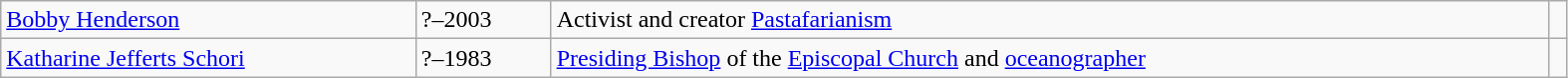<table class="wikitable sortable" style="width:83%">
<tr>
<td><a href='#'>Bobby Henderson</a></td>
<td>?–2003</td>
<td>Activist and creator <a href='#'>Pastafarianism</a></td>
<td></td>
</tr>
<tr valign="top">
<td><a href='#'>Katharine Jefferts Schori</a></td>
<td>?–1983</td>
<td><a href='#'>Presiding Bishop</a> of the <a href='#'>Episcopal Church</a> and <a href='#'>oceanographer</a></td>
<td></td>
</tr>
</table>
